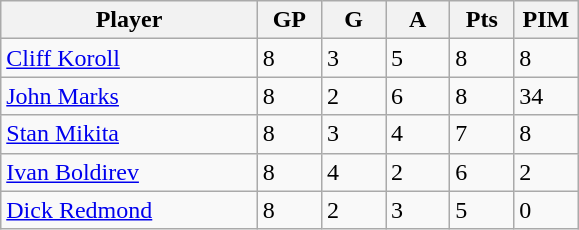<table class="wikitable">
<tr>
<th bgcolor="#DDDDFF" width="40%">Player</th>
<th bgcolor="#DDDDFF" width="10%">GP</th>
<th bgcolor="#DDDDFF" width="10%">G</th>
<th bgcolor="#DDDDFF" width="10%">A</th>
<th bgcolor="#DDDDFF" width="10%">Pts</th>
<th bgcolor="#DDDDFF" width="10%">PIM</th>
</tr>
<tr>
<td><a href='#'>Cliff Koroll</a></td>
<td>8</td>
<td>3</td>
<td>5</td>
<td>8</td>
<td>8</td>
</tr>
<tr>
<td><a href='#'>John Marks</a></td>
<td>8</td>
<td>2</td>
<td>6</td>
<td>8</td>
<td>34</td>
</tr>
<tr>
<td><a href='#'>Stan Mikita</a></td>
<td>8</td>
<td>3</td>
<td>4</td>
<td>7</td>
<td>8</td>
</tr>
<tr>
<td><a href='#'>Ivan Boldirev</a></td>
<td>8</td>
<td>4</td>
<td>2</td>
<td>6</td>
<td>2</td>
</tr>
<tr>
<td><a href='#'>Dick Redmond</a></td>
<td>8</td>
<td>2</td>
<td>3</td>
<td>5</td>
<td>0</td>
</tr>
</table>
